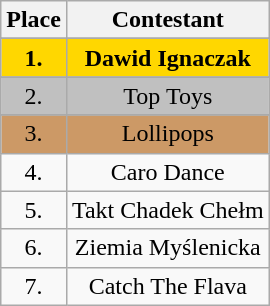<table class="wikitable">
<tr>
<th>Place</th>
<th>Contestant</th>
</tr>
<tr>
</tr>
<tr bgcolor="gold">
<td align="center"><strong>1.</strong></td>
<td align="center"><strong>Dawid Ignaczak</strong></td>
</tr>
<tr>
</tr>
<tr bgcolor="silver">
<td align="center">2.</td>
<td align="center">Top Toys</td>
</tr>
<tr>
</tr>
<tr bgcolor="#cc9966">
<td align="center">3.</td>
<td align="center">Lollipops</td>
</tr>
<tr>
<td align="center">4.</td>
<td align="center">Caro Dance</td>
</tr>
<tr>
<td align="center">5.</td>
<td align="center">Takt Chadek Chełm</td>
</tr>
<tr>
<td align="center">6.</td>
<td align="center">Ziemia Myślenicka</td>
</tr>
<tr>
<td align="center">7.</td>
<td align="center">Catch The Flava</td>
</tr>
</table>
